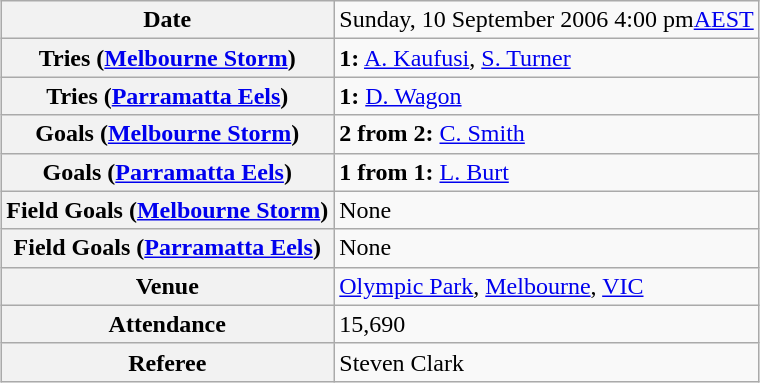<table class="wikitable" style="margin:1em auto;">
<tr>
<th>Date</th>
<td>Sunday, 10 September 2006 4:00 pm<a href='#'>AEST</a></td>
</tr>
<tr>
<th>Tries (<a href='#'>Melbourne Storm</a>)</th>
<td><strong>1:</strong> <a href='#'>A. Kaufusi</a>, <a href='#'>S. Turner</a></td>
</tr>
<tr>
<th>Tries (<a href='#'>Parramatta Eels</a>)</th>
<td><strong>1:</strong> <a href='#'>D. Wagon</a></td>
</tr>
<tr>
<th>Goals (<a href='#'>Melbourne Storm</a>)</th>
<td><strong>2 from 2:</strong> <a href='#'>C. Smith</a></td>
</tr>
<tr>
<th>Goals (<a href='#'>Parramatta Eels</a>)</th>
<td><strong>1 from 1:</strong> <a href='#'>L. Burt</a></td>
</tr>
<tr>
<th>Field Goals (<a href='#'>Melbourne Storm</a>)</th>
<td>None</td>
</tr>
<tr>
<th>Field Goals (<a href='#'>Parramatta Eels</a>)</th>
<td>None</td>
</tr>
<tr>
<th>Venue</th>
<td><a href='#'>Olympic Park</a>, <a href='#'>Melbourne</a>, <a href='#'>VIC</a></td>
</tr>
<tr>
<th>Attendance</th>
<td>15,690</td>
</tr>
<tr>
<th>Referee</th>
<td>Steven Clark</td>
</tr>
</table>
